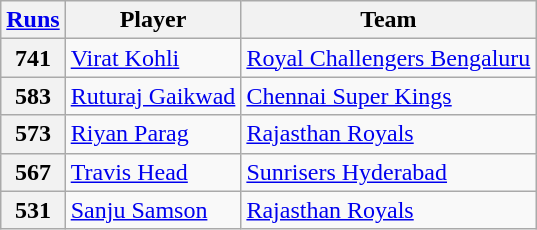<table class="wikitable">
<tr>
<th><a href='#'>Runs</a></th>
<th>Player</th>
<th>Team</th>
</tr>
<tr>
<th>741</th>
<td><a href='#'>Virat Kohli</a></td>
<td><a href='#'>Royal Challengers Bengaluru</a></td>
</tr>
<tr>
<th>583</th>
<td><a href='#'>Ruturaj Gaikwad</a></td>
<td><a href='#'>Chennai Super Kings</a></td>
</tr>
<tr>
<th>573</th>
<td><a href='#'>Riyan Parag</a></td>
<td><a href='#'>Rajasthan Royals</a></td>
</tr>
<tr>
<th>567</th>
<td><a href='#'>Travis Head</a></td>
<td><a href='#'>Sunrisers Hyderabad</a></td>
</tr>
<tr>
<th>531</th>
<td><a href='#'>Sanju Samson</a></td>
<td><a href='#'>Rajasthan Royals</a></td>
</tr>
</table>
